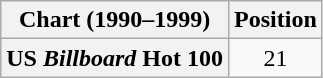<table class="wikitable plainrowheaders" style="text-align:center">
<tr>
<th scope"col">Chart (1990–1999)</th>
<th scope"col">Position</th>
</tr>
<tr>
<th scope="row">US <em>Billboard</em> Hot 100</th>
<td>21</td>
</tr>
</table>
